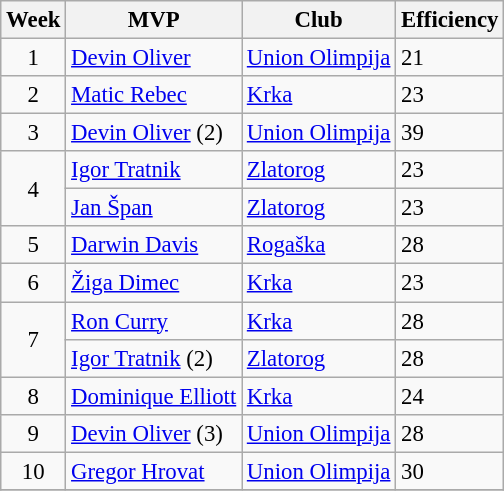<table class="wikitable sortable" style="font-size:95%;">
<tr>
<th>Week</th>
<th>MVP</th>
<th>Club</th>
<th>Efficiency</th>
</tr>
<tr>
<td style="text-align:center;">1</td>
<td> <a href='#'>Devin Oliver</a></td>
<td><a href='#'>Union Olimpija</a></td>
<td>21</td>
</tr>
<tr>
<td style="text-align:center;">2</td>
<td> <a href='#'>Matic Rebec</a></td>
<td><a href='#'>Krka</a></td>
<td>23</td>
</tr>
<tr>
<td style="text-align:center;">3</td>
<td> <a href='#'>Devin Oliver</a> (2)</td>
<td><a href='#'>Union Olimpija</a></td>
<td>39</td>
</tr>
<tr>
<td rowspan="2" style="text-align:center;">4 </td>
<td> <a href='#'>Igor Tratnik</a></td>
<td><a href='#'>Zlatorog</a></td>
<td>23</td>
</tr>
<tr>
<td> <a href='#'>Jan Špan</a></td>
<td><a href='#'>Zlatorog</a></td>
<td>23</td>
</tr>
<tr>
<td style="text-align:center;">5</td>
<td> <a href='#'>Darwin Davis</a></td>
<td><a href='#'>Rogaška</a></td>
<td>28</td>
</tr>
<tr>
<td style="text-align:center;">6</td>
<td> <a href='#'>Žiga Dimec</a></td>
<td><a href='#'>Krka</a></td>
<td>23</td>
</tr>
<tr>
<td rowspan="2" style="text-align:center;">7 </td>
<td> <a href='#'>Ron Curry</a></td>
<td><a href='#'>Krka</a></td>
<td>28</td>
</tr>
<tr>
<td> <a href='#'>Igor Tratnik</a> (2)</td>
<td><a href='#'>Zlatorog</a></td>
<td>28</td>
</tr>
<tr>
<td style="text-align:center;">8</td>
<td> <a href='#'>Dominique Elliott</a></td>
<td><a href='#'>Krka</a></td>
<td>24</td>
</tr>
<tr>
<td style="text-align:center;">9</td>
<td> <a href='#'>Devin Oliver</a> (3)</td>
<td><a href='#'>Union Olimpija</a></td>
<td>28</td>
</tr>
<tr>
<td style="text-align:center;">10</td>
<td> <a href='#'>Gregor Hrovat</a></td>
<td><a href='#'>Union Olimpija</a></td>
<td>30</td>
</tr>
<tr>
</tr>
</table>
